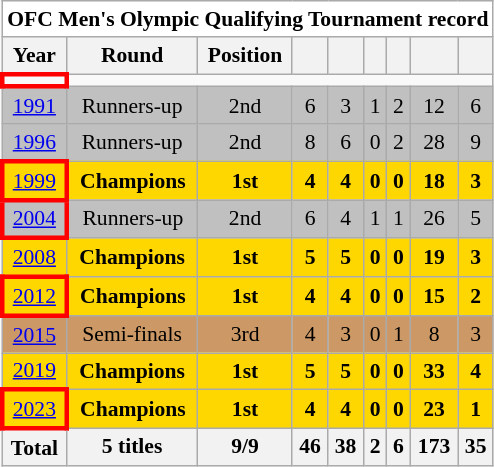<table class="wikitable" style="text-align: center; font-size:90%;">
<tr>
<th style="color:black;background:white" colspan=9>OFC Men's Olympic Qualifying Tournament record</th>
</tr>
<tr>
<th>Year</th>
<th scope="col">Round</th>
<th scope="col">Position</th>
<th scope="col"></th>
<th scope="col"></th>
<th scope="col"></th>
<th scope="col"></th>
<th scope="col"></th>
<th scope="col"></th>
</tr>
<tr>
<td style="border: 3px solid red"></td>
<td colspan=8></td>
</tr>
<tr bgcolor=silver>
<td> <a href='#'>1991</a></td>
<td>Runners-up</td>
<td>2nd</td>
<td>6</td>
<td>3</td>
<td>1</td>
<td>2</td>
<td>12</td>
<td>6</td>
</tr>
<tr bgcolor=silver>
<td> <a href='#'>1996</a></td>
<td>Runners-up</td>
<td>2nd</td>
<td>8</td>
<td>6</td>
<td>0</td>
<td>2</td>
<td>28</td>
<td>9</td>
</tr>
<tr bgcolor=gold>
<td style="border: 3px solid red"> <a href='#'>1999</a></td>
<td><strong>Champions</strong></td>
<td><strong>1st</strong></td>
<td><strong>4</strong></td>
<td><strong>4</strong></td>
<td><strong>0</strong></td>
<td><strong>0</strong></td>
<td><strong>18</strong></td>
<td><strong>3</strong></td>
</tr>
<tr bgcolor=silver>
<td style="border: 3px solid red">  <a href='#'>2004</a></td>
<td>Runners-up</td>
<td>2nd</td>
<td>6</td>
<td>4</td>
<td>1</td>
<td>1</td>
<td>26</td>
<td>5</td>
</tr>
<tr bgcolor=gold>
<td> <a href='#'>2008</a></td>
<td><strong>Champions</strong></td>
<td><strong>1st</strong></td>
<td><strong>5</strong></td>
<td><strong>5</strong></td>
<td><strong>0</strong></td>
<td><strong>0</strong></td>
<td><strong>19</strong></td>
<td><strong>3</strong></td>
</tr>
<tr bgcolor=gold>
<td style="border: 3px solid red"> <a href='#'>2012</a></td>
<td><strong>Champions</strong></td>
<td><strong>1st</strong></td>
<td><strong>4</strong></td>
<td><strong>4</strong></td>
<td><strong>0</strong></td>
<td><strong>0</strong></td>
<td><strong>15</strong></td>
<td><strong>2</strong></td>
</tr>
<tr bgcolor=#cc9966>
<td> <a href='#'>2015</a></td>
<td>Semi-finals</td>
<td>3rd</td>
<td>4</td>
<td>3</td>
<td>0</td>
<td>1</td>
<td>8</td>
<td>3</td>
</tr>
<tr bgcolor=gold>
<td> <a href='#'>2019</a></td>
<td><strong>Champions</strong></td>
<td><strong>1st</strong></td>
<td><strong>5</strong></td>
<td><strong>5</strong></td>
<td><strong>0</strong></td>
<td><strong>0</strong></td>
<td><strong>33</strong></td>
<td><strong>4</strong></td>
</tr>
<tr bgcolor=gold>
<td style="border: 3px solid red"> <a href='#'>2023</a></td>
<td><strong>Champions</strong></td>
<td><strong>1st</strong></td>
<td><strong>4</strong></td>
<td><strong>4</strong></td>
<td><strong>0</strong></td>
<td><strong>0</strong></td>
<td><strong>23</strong></td>
<td><strong>1</strong></td>
</tr>
<tr>
<th>Total</th>
<th>5 titles</th>
<th>9/9</th>
<th>46</th>
<th>38</th>
<th>2</th>
<th>6</th>
<th>173</th>
<th>35</th>
</tr>
</table>
